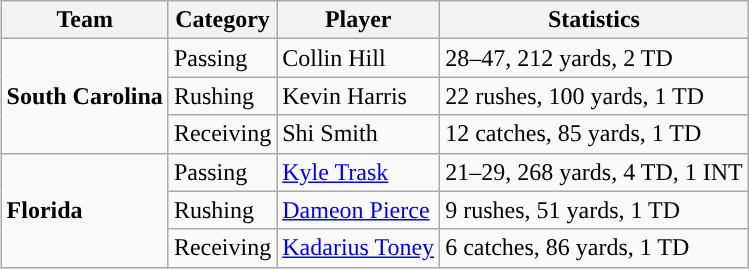<table class="wikitable" style="float: right;">
<tr>
<th>Team</th>
<th>Category</th>
<th>Player</th>
<th>Statistics</th>
</tr>
<tr>
<td rowspan=3><strong>South Carolina</strong></td>
<td>Passing</td>
<td>Collin Hill</td>
<td>28–47, 212 yards, 2 TD</td>
</tr>
<tr>
<td>Rushing</td>
<td>Kevin Harris</td>
<td>22 rushes, 100 yards, 1 TD</td>
</tr>
<tr>
<td>Receiving</td>
<td>Shi Smith</td>
<td>12 catches, 85 yards, 1 TD</td>
</tr>
<tr>
<td rowspan=3><strong>Florida</strong></td>
<td>Passing</td>
<td><a href='#'>Kyle Trask</a></td>
<td>21–29, 268 yards, 4 TD, 1 INT</td>
</tr>
<tr>
<td>Rushing</td>
<td><a href='#'>Dameon Pierce</a></td>
<td>9 rushes, 51 yards, 1 TD</td>
</tr>
<tr>
<td>Receiving</td>
<td><a href='#'>Kadarius Toney</a></td>
<td>6 catches, 86 yards, 1 TD</td>
</tr>
</table>
